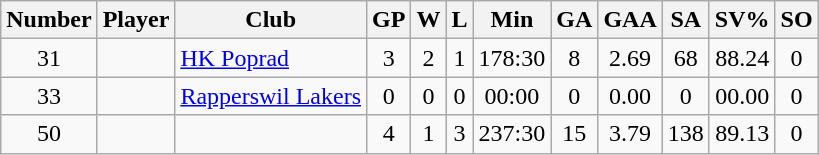<table class="wikitable sortable" style="text-align: center;">
<tr>
<th>Number</th>
<th>Player</th>
<th>Club</th>
<th>GP</th>
<th>W</th>
<th>L</th>
<th>Min</th>
<th>GA</th>
<th>GAA</th>
<th>SA</th>
<th>SV%</th>
<th>SO</th>
</tr>
<tr>
<td>31</td>
<td align=left></td>
<td align=left> <a href='#'>HK Poprad</a></td>
<td>3</td>
<td>2</td>
<td>1</td>
<td>178:30</td>
<td>8</td>
<td>2.69</td>
<td>68</td>
<td>88.24</td>
<td>0</td>
</tr>
<tr>
<td>33</td>
<td align=left></td>
<td align=left> <a href='#'>Rapperswil Lakers</a></td>
<td>0</td>
<td>0</td>
<td>0</td>
<td>00:00</td>
<td>0</td>
<td>0.00</td>
<td>0</td>
<td>00.00</td>
<td>0</td>
</tr>
<tr>
<td>50</td>
<td align=left></td>
<td align=left></td>
<td>4</td>
<td>1</td>
<td>3</td>
<td>237:30</td>
<td>15</td>
<td>3.79</td>
<td>138</td>
<td>89.13</td>
<td>0</td>
</tr>
</table>
